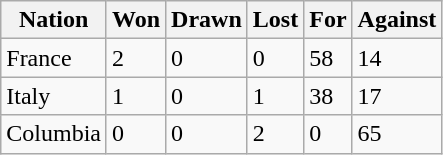<table class="wikitable">
<tr>
<th>Nation</th>
<th>Won</th>
<th>Drawn</th>
<th>Lost</th>
<th>For</th>
<th>Against</th>
</tr>
<tr>
<td>France</td>
<td>2</td>
<td>0</td>
<td>0</td>
<td>58</td>
<td>14</td>
</tr>
<tr>
<td>Italy</td>
<td>1</td>
<td>0</td>
<td>1</td>
<td>38</td>
<td>17</td>
</tr>
<tr>
<td>Columbia</td>
<td>0</td>
<td>0</td>
<td>2</td>
<td>0</td>
<td>65</td>
</tr>
</table>
